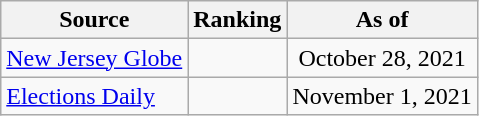<table class="wikitable" style="text-align:center">
<tr>
<th>Source</th>
<th>Ranking</th>
<th>As of</th>
</tr>
<tr>
<td align=left><a href='#'>New Jersey Globe</a></td>
<td></td>
<td>October 28, 2021</td>
</tr>
<tr>
<td align=left><a href='#'>Elections Daily</a></td>
<td></td>
<td>November 1, 2021</td>
</tr>
</table>
